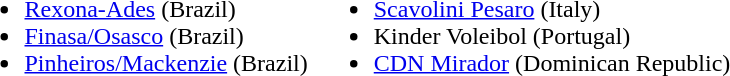<table>
<tr>
<td><br><ul><li><a href='#'>Rexona-Ades</a> (Brazil)</li><li><a href='#'>Finasa/Osasco</a> (Brazil)</li><li><a href='#'>Pinheiros/Mackenzie</a> (Brazil)</li></ul></td>
<td><br><ul><li><a href='#'>Scavolini Pesaro</a> (Italy)</li><li>Kinder Voleibol (Portugal)</li><li><a href='#'>CDN Mirador</a> (Dominican Republic)</li></ul></td>
</tr>
</table>
